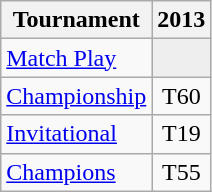<table class="wikitable" style="text-align:center;">
<tr>
<th>Tournament</th>
<th>2013</th>
</tr>
<tr>
<td align="left"><a href='#'>Match Play</a></td>
<td style="background:#eeeeee;"></td>
</tr>
<tr>
<td align="left"><a href='#'>Championship</a></td>
<td>T60</td>
</tr>
<tr>
<td align="left"><a href='#'>Invitational</a></td>
<td>T19</td>
</tr>
<tr>
<td align="left"><a href='#'>Champions</a></td>
<td>T55</td>
</tr>
</table>
